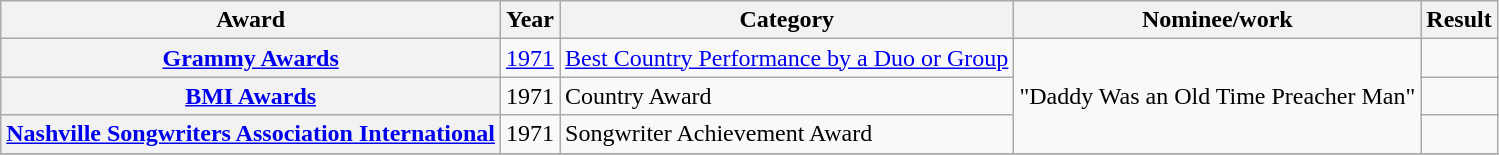<table class="unsortable wikitable">
<tr>
<th scope="col">Award</th>
<th scope="col">Year</th>
<th scope="col">Category</th>
<th scope="col">Nominee/work</th>
<th scope="col">Result</th>
</tr>
<tr>
<th scope = "row"><a href='#'>Grammy Awards</a></th>
<td><a href='#'>1971</a></td>
<td><a href='#'>Best Country Performance by a Duo or Group</a></td>
<td rowspan = "3">"Daddy Was an Old Time Preacher Man"</td>
<td></td>
</tr>
<tr>
<th scope = "row"><a href='#'>BMI Awards</a></th>
<td>1971</td>
<td>Country Award</td>
<td></td>
</tr>
<tr>
<th scope = "row"><a href='#'>Nashville Songwriters Association International</a></th>
<td>1971</td>
<td>Songwriter Achievement Award</td>
<td></td>
</tr>
<tr>
</tr>
</table>
